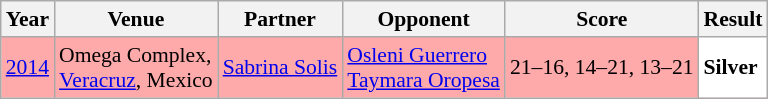<table class="sortable wikitable" style="font-size: 90%;">
<tr>
<th>Year</th>
<th>Venue</th>
<th>Partner</th>
<th>Opponent</th>
<th>Score</th>
<th>Result</th>
</tr>
<tr style="background:#FFAAAA">
<td align="center"><a href='#'>2014</a></td>
<td align="left">Omega Complex,<br><a href='#'>Veracruz</a>, Mexico</td>
<td align="left"> <a href='#'>Sabrina Solis</a></td>
<td align="left"> <a href='#'>Osleni Guerrero</a><br> <a href='#'>Taymara Oropesa</a></td>
<td align="left">21–16, 14–21, 13–21</td>
<td style="text-align:left; background:white"> <strong>Silver</strong></td>
</tr>
</table>
